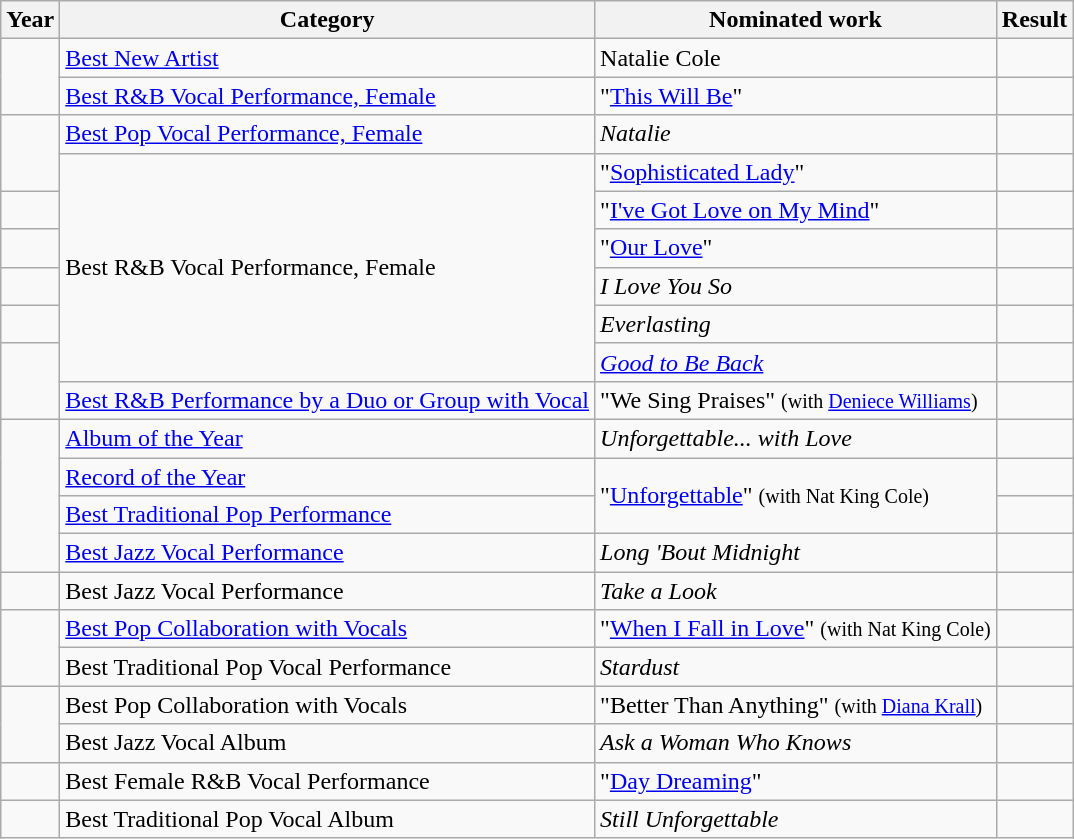<table class="wikitable plainrowheaders">
<tr>
<th>Year</th>
<th>Category</th>
<th>Nominated work</th>
<th>Result</th>
</tr>
<tr>
<td rowspan="2"></td>
<td><a href='#'>Best New Artist</a></td>
<td>Natalie Cole</td>
<td></td>
</tr>
<tr>
<td><a href='#'>Best R&B Vocal Performance, Female</a></td>
<td>"<a href='#'>This Will Be</a>"</td>
<td></td>
</tr>
<tr>
<td rowspan="2"></td>
<td><a href='#'>Best Pop Vocal Performance, Female</a></td>
<td><em>Natalie</em></td>
<td></td>
</tr>
<tr>
<td rowspan="6">Best R&B Vocal Performance, Female</td>
<td>"<a href='#'>Sophisticated Lady</a>"</td>
<td></td>
</tr>
<tr>
<td></td>
<td>"<a href='#'>I've Got Love on My Mind</a>"</td>
<td></td>
</tr>
<tr>
<td></td>
<td>"<a href='#'>Our Love</a>"</td>
<td></td>
</tr>
<tr>
<td></td>
<td><em>I Love You So</em></td>
<td></td>
</tr>
<tr>
<td></td>
<td><em>Everlasting</em></td>
<td></td>
</tr>
<tr>
<td rowspan="2"></td>
<td><em><a href='#'>Good to Be Back</a></em></td>
<td></td>
</tr>
<tr>
<td><a href='#'>Best R&B Performance by a Duo or Group with Vocal</a></td>
<td>"We Sing Praises" <small>(with <a href='#'>Deniece Williams</a>)</small></td>
<td></td>
</tr>
<tr>
<td rowspan="4"></td>
<td><a href='#'>Album of the Year</a></td>
<td><em>Unforgettable... with Love</em></td>
<td></td>
</tr>
<tr>
<td><a href='#'>Record of the Year</a></td>
<td rowspan="2">"<a href='#'>Unforgettable</a>" <small>(with Nat King Cole)</small></td>
<td></td>
</tr>
<tr>
<td><a href='#'>Best Traditional Pop Performance</a></td>
<td></td>
</tr>
<tr>
<td><a href='#'>Best Jazz Vocal Performance</a></td>
<td><em>Long 'Bout Midnight</em></td>
<td></td>
</tr>
<tr>
<td></td>
<td>Best Jazz Vocal Performance</td>
<td><em>Take a Look</em></td>
<td></td>
</tr>
<tr>
<td rowspan="2"></td>
<td><a href='#'>Best Pop Collaboration with Vocals</a></td>
<td>"<a href='#'>When I Fall in Love</a>" <small>(with Nat King Cole)</small></td>
<td></td>
</tr>
<tr>
<td>Best Traditional Pop Vocal Performance</td>
<td><em>Stardust</em></td>
<td></td>
</tr>
<tr>
<td rowspan="2"></td>
<td>Best Pop Collaboration with Vocals</td>
<td>"Better Than Anything" <small>(with <a href='#'>Diana Krall</a>)</small></td>
<td></td>
</tr>
<tr>
<td>Best Jazz Vocal Album</td>
<td><em>Ask a Woman Who Knows</em></td>
<td></td>
</tr>
<tr>
<td></td>
<td>Best Female R&B Vocal Performance</td>
<td>"<a href='#'>Day Dreaming</a>"</td>
<td></td>
</tr>
<tr>
<td></td>
<td>Best Traditional Pop Vocal Album</td>
<td><em>Still Unforgettable</em></td>
<td></td>
</tr>
</table>
